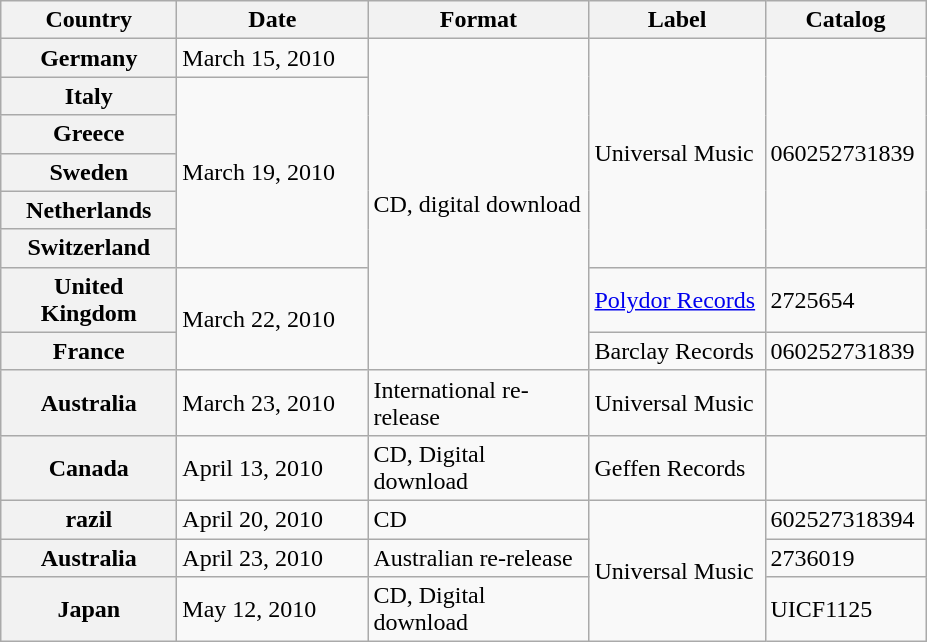<table class="wikitable plainrowheaders">
<tr>
<th style="width:110px;">Country</th>
<th style="width:120px;">Date</th>
<th style="width:140px;">Format</th>
<th style="width:110px;">Label</th>
<th style="width:100px;">Catalog</th>
</tr>
<tr>
<th scope="row">Germany </th>
<td>March 15, 2010</td>
<td rowspan="8">CD, digital download</td>
<td rowspan="6">Universal Music</td>
<td rowspan="6">060252731839</td>
</tr>
<tr>
<th scope="row">Italy</th>
<td rowspan="5">March 19, 2010</td>
</tr>
<tr>
<th scope="row">Greece</th>
</tr>
<tr>
<th scope="row">Sweden</th>
</tr>
<tr>
<th scope="row">Netherlands</th>
</tr>
<tr>
<th scope="row">Switzerland</th>
</tr>
<tr>
<th scope="row">United Kingdom</th>
<td rowspan="2">March 22, 2010</td>
<td><a href='#'>Polydor Records</a></td>
<td>2725654</td>
</tr>
<tr>
<th scope="row">France</th>
<td>Barclay Records</td>
<td>060252731839</td>
</tr>
<tr>
<th scope="row">Australia</th>
<td>March 23, 2010</td>
<td>International re-release</td>
<td>Universal Music</td>
<td></td>
</tr>
<tr>
<th scope="row">Canada</th>
<td>April 13, 2010</td>
<td>CD, Digital download</td>
<td>Geffen Records</td>
<td></td>
</tr>
<tr>
<th scope="row">razil</th>
<td>April 20, 2010</td>
<td>CD</td>
<td rowspan="3">Universal Music</td>
<td>602527318394</td>
</tr>
<tr>
<th scope="row">Australia</th>
<td>April 23, 2010</td>
<td>Australian re-release</td>
<td>2736019</td>
</tr>
<tr>
<th scope="row">Japan</th>
<td>May 12, 2010</td>
<td>CD, Digital download</td>
<td>UICF1125</td>
</tr>
</table>
